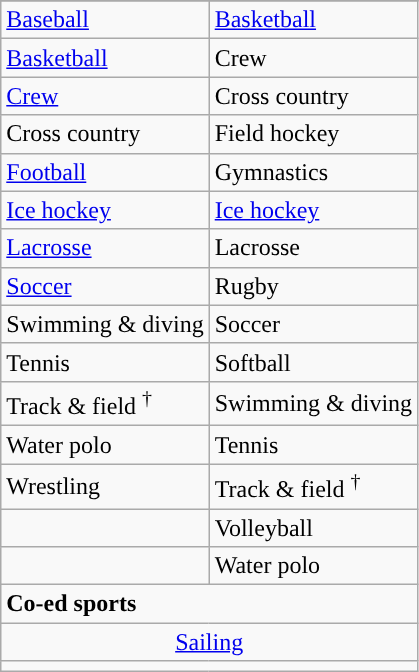<table class="wikitable" style= " ">
<tr>
</tr>
<tr>
<td><a href='#'>Baseball</a></td>
<td><a href='#'>Basketball</a></td>
</tr>
<tr>
<td><a href='#'>Basketball</a></td>
<td>Crew</td>
</tr>
<tr>
<td><a href='#'>Crew</a></td>
<td>Cross country</td>
</tr>
<tr>
<td>Cross country</td>
<td>Field hockey</td>
</tr>
<tr>
<td><a href='#'>Football</a></td>
<td>Gymnastics</td>
</tr>
<tr>
<td><a href='#'>Ice hockey</a></td>
<td><a href='#'>Ice hockey</a></td>
</tr>
<tr>
<td><a href='#'>Lacrosse</a></td>
<td>Lacrosse</td>
</tr>
<tr>
<td><a href='#'>Soccer</a></td>
<td>Rugby</td>
</tr>
<tr>
<td>Swimming & diving</td>
<td>Soccer</td>
</tr>
<tr>
<td>Tennis</td>
<td>Softball</td>
</tr>
<tr>
<td>Track & field <sup>†</sup></td>
<td>Swimming & diving</td>
</tr>
<tr>
<td>Water polo</td>
<td>Tennis</td>
</tr>
<tr>
<td>Wrestling</td>
<td>Track & field <sup>†</sup></td>
</tr>
<tr>
<td></td>
<td>Volleyball</td>
</tr>
<tr>
<td></td>
<td>Water polo</td>
</tr>
<tr>
<td colspan="2"><strong>Co-ed sports</strong></td>
</tr>
<tr style="text-align:center">
<td colspan="2"><a href='#'>Sailing</a></td>
</tr>
<tr>
<td colspan="2"></td>
</tr>
</table>
